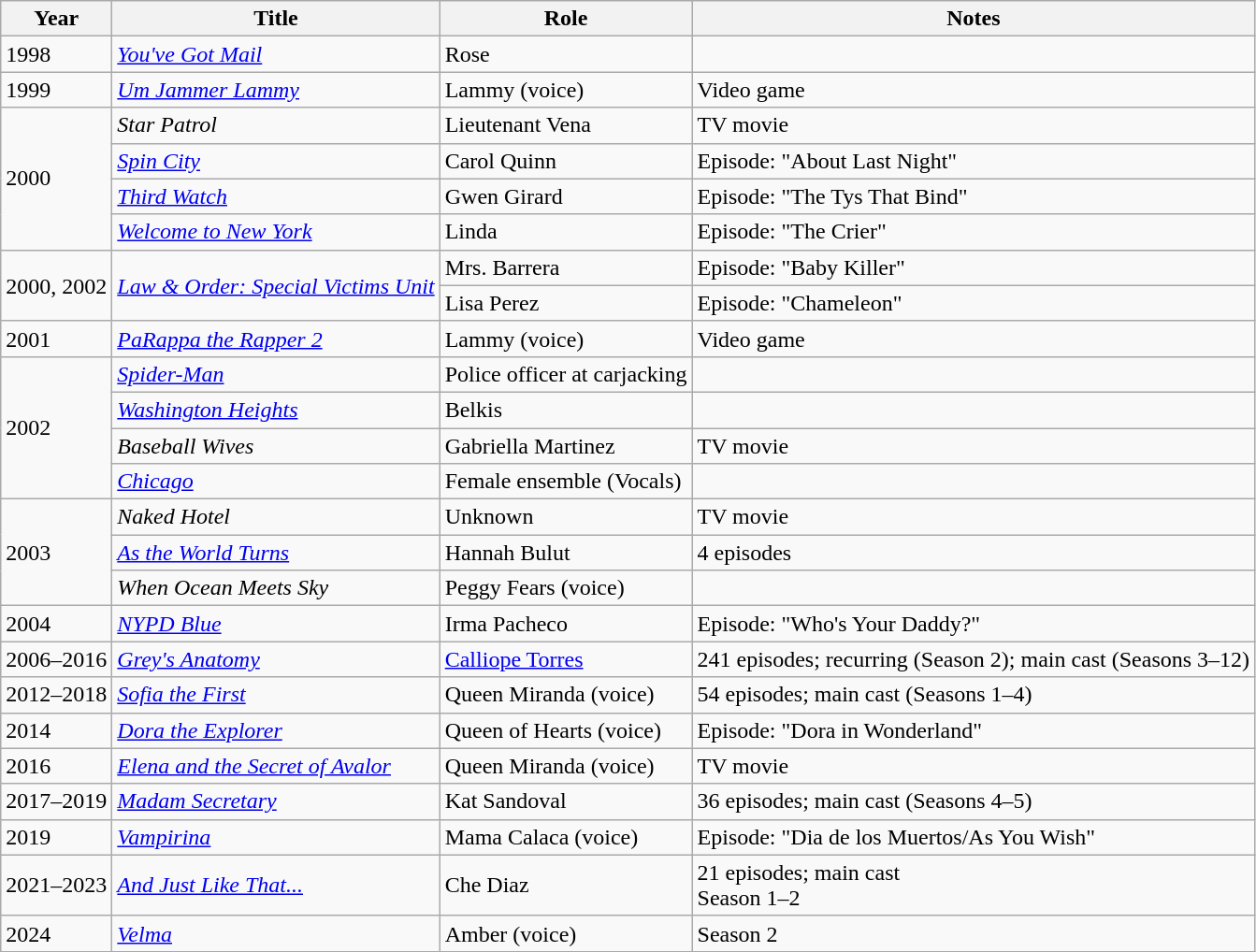<table class="wikitable sortable">
<tr>
<th>Year</th>
<th>Title</th>
<th>Role</th>
<th>Notes</th>
</tr>
<tr>
<td>1998</td>
<td><em><a href='#'>You've Got Mail</a></em></td>
<td>Rose</td>
<td></td>
</tr>
<tr>
<td>1999</td>
<td><em><a href='#'>Um Jammer Lammy</a></em></td>
<td>Lammy (voice)</td>
<td>Video game</td>
</tr>
<tr>
<td rowspan="4">2000</td>
<td><em>Star Patrol</em></td>
<td>Lieutenant Vena</td>
<td>TV movie</td>
</tr>
<tr>
<td><em><a href='#'>Spin City</a></em></td>
<td>Carol Quinn</td>
<td>Episode: "About Last Night"</td>
</tr>
<tr>
<td><em><a href='#'>Third Watch</a></em></td>
<td>Gwen Girard</td>
<td>Episode: "The Tys That Bind"</td>
</tr>
<tr>
<td><em><a href='#'>Welcome to New York</a></em></td>
<td>Linda</td>
<td>Episode: "The Crier"</td>
</tr>
<tr>
<td rowspan="2">2000, 2002</td>
<td rowspan="2"><em><a href='#'>Law & Order: Special Victims Unit</a></em></td>
<td>Mrs. Barrera</td>
<td>Episode: "Baby Killer"</td>
</tr>
<tr>
<td>Lisa Perez</td>
<td>Episode: "Chameleon"</td>
</tr>
<tr>
<td>2001</td>
<td><em><a href='#'>PaRappa the Rapper 2</a></em></td>
<td>Lammy (voice)</td>
<td>Video game</td>
</tr>
<tr>
<td rowspan="4">2002</td>
<td><em><a href='#'>Spider-Man</a></em></td>
<td>Police officer at carjacking</td>
<td></td>
</tr>
<tr>
<td><em><a href='#'>Washington Heights</a></em></td>
<td>Belkis</td>
<td></td>
</tr>
<tr>
<td><em>Baseball Wives</em></td>
<td>Gabriella Martinez</td>
<td>TV movie</td>
</tr>
<tr>
<td><em><a href='#'>Chicago</a></em></td>
<td>Female ensemble (Vocals)</td>
<td></td>
</tr>
<tr>
<td rowspan="3">2003</td>
<td><em>Naked Hotel</em></td>
<td>Unknown</td>
<td>TV movie</td>
</tr>
<tr>
<td><em><a href='#'>As the World Turns</a></em></td>
<td>Hannah Bulut</td>
<td>4 episodes</td>
</tr>
<tr>
<td><em>When Ocean Meets Sky</em></td>
<td>Peggy Fears (voice)</td>
<td></td>
</tr>
<tr>
<td>2004</td>
<td><em><a href='#'>NYPD Blue</a></em></td>
<td>Irma Pacheco</td>
<td>Episode: "Who's Your Daddy?"</td>
</tr>
<tr>
<td>2006–2016</td>
<td><em><a href='#'>Grey's Anatomy</a></em></td>
<td><a href='#'>Calliope Torres</a></td>
<td>241 episodes; recurring (Season 2); main cast (Seasons 3–12)</td>
</tr>
<tr>
<td>2012–2018</td>
<td><em><a href='#'>Sofia the First</a></em></td>
<td>Queen Miranda (voice)</td>
<td>54 episodes; main cast (Seasons 1–4)</td>
</tr>
<tr>
<td>2014</td>
<td><em><a href='#'>Dora the Explorer</a></em></td>
<td>Queen of Hearts (voice)</td>
<td>Episode: "Dora in Wonderland"</td>
</tr>
<tr>
<td>2016</td>
<td><em><a href='#'>Elena and the Secret of Avalor</a></em></td>
<td>Queen Miranda (voice)</td>
<td>TV movie</td>
</tr>
<tr>
<td>2017–2019</td>
<td><em><a href='#'>Madam Secretary</a></em></td>
<td>Kat Sandoval</td>
<td>36 episodes; main cast (Seasons 4–5)</td>
</tr>
<tr>
<td>2019</td>
<td><em><a href='#'>Vampirina</a></em></td>
<td>Mama Calaca (voice)</td>
<td>Episode: "Dia de los Muertos/As You Wish"</td>
</tr>
<tr>
<td>2021–2023</td>
<td><em><a href='#'>And Just Like That...</a></em></td>
<td>Che Diaz</td>
<td>21 episodes; main cast <br> Season 1–2</td>
</tr>
<tr>
<td>2024</td>
<td><em><a href='#'>Velma</a></em></td>
<td>Amber (voice)</td>
<td>Season 2</td>
</tr>
</table>
